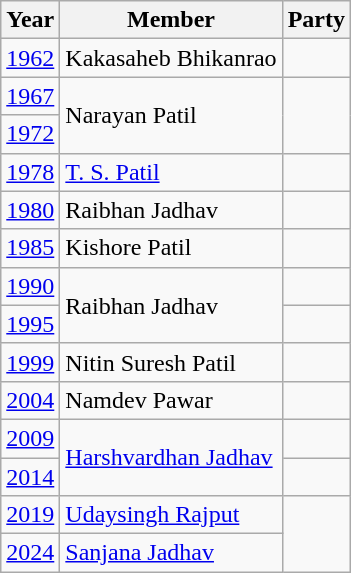<table class="wikitable">
<tr>
<th>Year</th>
<th>Member</th>
<th colspan="2">Party</th>
</tr>
<tr>
<td><a href='#'>1962</a></td>
<td>Kakasaheb Bhikanrao</td>
<td></td>
</tr>
<tr>
<td><a href='#'>1967</a></td>
<td rowspan="2">Narayan Patil</td>
</tr>
<tr>
<td><a href='#'>1972</a></td>
</tr>
<tr>
<td><a href='#'>1978</a></td>
<td><a href='#'>T. S. Patil</a></td>
<td></td>
</tr>
<tr>
<td><a href='#'>1980</a></td>
<td>Raibhan Jadhav</td>
<td></td>
</tr>
<tr>
<td><a href='#'>1985</a></td>
<td>Kishore Patil</td>
<td></td>
</tr>
<tr>
<td><a href='#'>1990</a></td>
<td rowspan="2">Raibhan Jadhav</td>
<td></td>
</tr>
<tr>
<td><a href='#'>1995</a></td>
<td></td>
</tr>
<tr>
<td><a href='#'>1999</a></td>
<td>Nitin Suresh Patil</td>
</tr>
<tr>
<td><a href='#'>2004</a></td>
<td>Namdev Pawar</td>
<td></td>
</tr>
<tr>
<td><a href='#'>2009</a></td>
<td rowspan="2"><a href='#'>Harshvardhan Jadhav</a></td>
<td></td>
</tr>
<tr>
<td><a href='#'>2014</a></td>
<td></td>
</tr>
<tr>
<td><a href='#'>2019</a></td>
<td><a href='#'>Udaysingh Rajput</a></td>
</tr>
<tr>
<td><a href='#'>2024</a></td>
<td><a href='#'>Sanjana Jadhav</a></td>
</tr>
</table>
